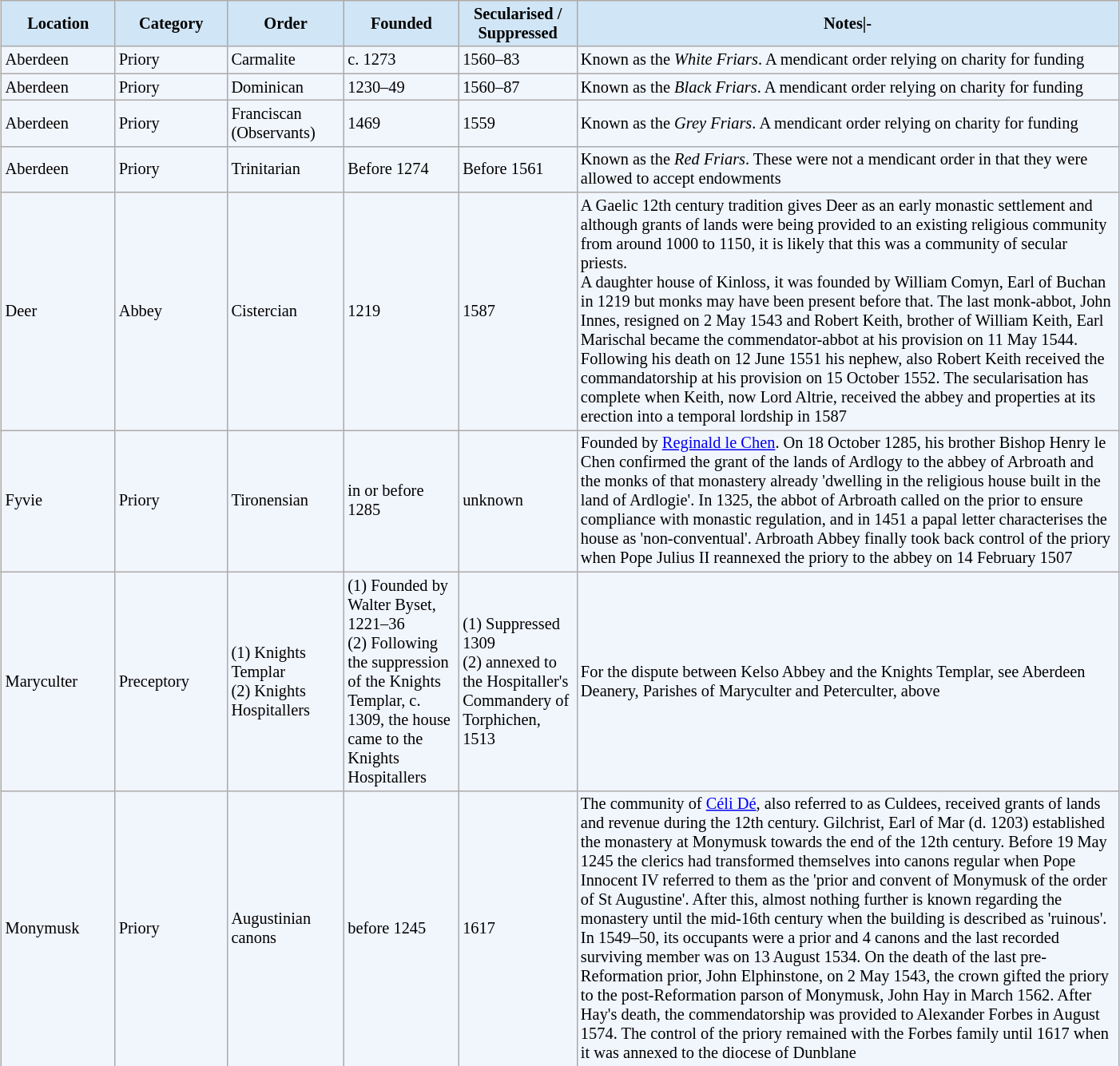<table class="wikitable" style="margin-left: auto; margin-right: auto; border: none;width: 700pt;font-size: 85%;">
<tr>
<th scope="col" style="width: 100px; background:#d0e5f5;color:black">Location</th>
<th scope="col" style="width: 100px; background:#d0e5f5;color:black">Category</th>
<th scope="col" style="width: 100px; background:#d0e5f5;color:black">Order</th>
<th scope="col" style="width: 100px; background:#d0e5f5;color:black">Founded</th>
<th scope="col" style="width: 100px; background:#d0e5f5;color:black">Secularised / Suppressed</th>
<th scope="col" style="width: 600px; background:#d0e5f5;color:black">Notes|-</th>
</tr>
<tr>
<td style="background:#f1f5fc;color:black">Aberdeen</td>
<td style="background:#f1f5fc;color:black">Priory</td>
<td style="background:#f1f5fc;color:black">Carmalite</td>
<td style="background:#f1f5fc;color:black">c. 1273</td>
<td style="background:#f1f5fc;color:black">1560–83</td>
<td style="background:#f1f5fc;color:black">Known as the <em>White Friars</em>. A mendicant order relying on charity for funding</td>
</tr>
<tr>
<td style="background:#f1f5fc;color:black">Aberdeen</td>
<td style="background:#f1f5fc;color:black">Priory</td>
<td style="background:#f1f5fc;color:black">Dominican</td>
<td style="background:#f1f5fc;color:black">1230–49</td>
<td style="background:#f1f5fc;color:black">1560–87</td>
<td style="background:#f1f5fc;color:black">Known as the <em>Black Friars</em>. A mendicant order relying on charity for funding</td>
</tr>
<tr>
<td style="background:#f1f5fc;color:black">Aberdeen</td>
<td style="background:#f1f5fc;color:black">Priory</td>
<td style="background:#f1f5fc;color:black">Franciscan (Observants)</td>
<td style="background:#f1f5fc;color:black">1469</td>
<td style="background:#f1f5fc;color:black">1559</td>
<td style="background:#f1f5fc;color:black">Known as the <em>Grey Friars</em>. A mendicant order relying on charity for funding</td>
</tr>
<tr>
<td style="background:#f1f5fc;color:black">Aberdeen</td>
<td style="background:#f1f5fc;color:black">Priory</td>
<td style="background:#f1f5fc;color:black">Trinitarian</td>
<td style="background:#f1f5fc;color:black">Before 1274</td>
<td style="background:#f1f5fc;color:black">Before 1561</td>
<td style="background:#f1f5fc;color:black">Known as the <em>Red Friars</em>. These were not a mendicant order in that they were allowed to accept endowments</td>
</tr>
<tr>
<td style="background:#f1f5fc;color:black">Deer</td>
<td style="background:#f1f5fc;color:black">Abbey</td>
<td style="background:#f1f5fc;color:black">Cistercian</td>
<td style="background:#f1f5fc;color:black">1219</td>
<td style="background:#f1f5fc;color:black">1587</td>
<td style="background:#f1f5fc;color:black">A Gaelic 12th century tradition gives Deer as an early monastic settlement and although grants of lands were being provided to an existing religious community from around 1000 to 1150, it is likely that this was a community of secular priests.<br>A daughter house of Kinloss, it was founded by William Comyn, Earl of Buchan in 1219 but monks may have been present before that. The last monk-abbot, John Innes, resigned on 2 May 1543 and Robert Keith, brother of William Keith, Earl Marischal became the commendator-abbot at his provision on 11 May 1544.  Following his death on 12 June 1551 his nephew, also Robert Keith received the commandatorship at his provision on 15 October 1552.  The secularisation has complete when Keith, now Lord Altrie, received the abbey and properties at its erection into a temporal lordship in 1587</td>
</tr>
<tr>
<td style="background:#f1f5fc;color:black">Fyvie</td>
<td style="background:#f1f5fc;color:black">Priory</td>
<td style="background:#f1f5fc;color:black">Tironensian</td>
<td style="background:#f1f5fc;color:black">in or before 1285</td>
<td style="background:#f1f5fc;color:black">unknown</td>
<td style="background:#f1f5fc;color:black">Founded by <a href='#'>Reginald le Chen</a>.  On 18 October 1285, his brother Bishop Henry le Chen confirmed the grant of the lands of Ardlogy to the abbey of Arbroath and the monks of that monastery already 'dwelling in the religious house built in the land of Ardlogie'. In 1325, the abbot of Arbroath called on the prior to ensure compliance with monastic regulation, and in 1451 a papal letter characterises the house as 'non-conventual'. Arbroath Abbey finally took back control of the priory when Pope Julius II reannexed the priory to the abbey on 14 February 1507</td>
</tr>
<tr>
<td style="background:#f1f5fc;color:black">Maryculter</td>
<td style="background:#f1f5fc;color:black">Preceptory</td>
<td style="background:#f1f5fc;color:black">(1) Knights Templar<br>(2) Knights Hospitallers</td>
<td style="background:#f1f5fc;color:black">(1) Founded by Walter Byset, 1221–36<br>(2) Following the suppression of the Knights Templar, c. 1309, the house came to the Knights Hospitallers</td>
<td style="background:#f1f5fc;color:black">(1) Suppressed 1309<br>(2) annexed to the Hospitaller's Commandery of Torphichen, 1513</td>
<td style="background:#f1f5fc;color:black">For the dispute between Kelso Abbey and the Knights Templar, see Aberdeen Deanery, Parishes of Maryculter and Peterculter, above</td>
</tr>
<tr>
<td style="background:#f1f5fc;color:black">Monymusk</td>
<td style="background:#f1f5fc;color:black">Priory</td>
<td style="background:#f1f5fc;color:black">Augustinian canons</td>
<td style="background:#f1f5fc;color:black">before 1245</td>
<td style="background:#f1f5fc;color:black">1617</td>
<td style="background:#f1f5fc;color:black">The community of <a href='#'>Céli Dé</a>, also referred to as Culdees, received grants of lands and revenue during the 12th century. Gilchrist, Earl of Mar (d. 1203) established the monastery at Monymusk towards the end of the 12th century. Before 19 May 1245 the clerics had transformed themselves into canons regular when Pope Innocent IV referred to them as the 'prior and convent of Monymusk of the order of St Augustine'. After this, almost nothing further is known regarding the monastery until the mid-16th century when the building is described as 'ruinous'. In 1549–50, its occupants were a prior and 4 canons and the last recorded surviving member was on 13 August 1534.  On the death of the last pre-Reformation prior, John Elphinstone, on 2 May 1543, the crown gifted the priory to the post-Reformation parson of Monymusk, John Hay in March 1562.  After Hay's death, the commendatorship was provided to Alexander Forbes in August 1574.  The control of the priory remained with the Forbes family until 1617 when it was annexed to the diocese of Dunblane</td>
</tr>
<tr>
</tr>
</table>
